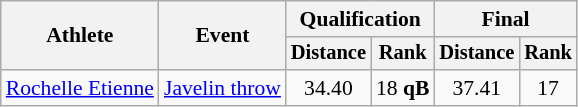<table class=wikitable style="font-size:90%">
<tr>
<th rowspan=2>Athlete</th>
<th rowspan=2>Event</th>
<th colspan=2>Qualification</th>
<th colspan=2>Final</th>
</tr>
<tr style="font-size:95%">
<th>Distance</th>
<th>Rank</th>
<th>Distance</th>
<th>Rank</th>
</tr>
<tr align=center>
<td align=left><a href='#'>Rochelle Etienne</a></td>
<td align=left><a href='#'>Javelin throw</a></td>
<td>34.40</td>
<td>18 <strong>qB</strong></td>
<td>37.41</td>
<td>17</td>
</tr>
</table>
